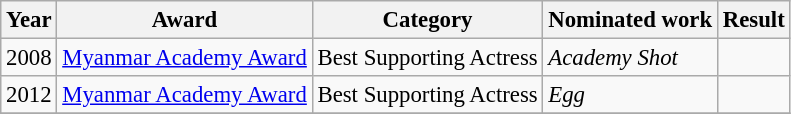<table class="wikitable" style="font-size: 95%">
<tr>
<th>Year</th>
<th>Award</th>
<th>Category</th>
<th>Nominated work</th>
<th>Result</th>
</tr>
<tr>
<td>2008</td>
<td><a href='#'>Myanmar Academy Award</a></td>
<td>Best Supporting Actress</td>
<td><em>Academy Shot</em></td>
<td></td>
</tr>
<tr>
<td>2012</td>
<td><a href='#'>Myanmar Academy Award</a></td>
<td>Best Supporting Actress</td>
<td><em>Egg</em></td>
<td></td>
</tr>
<tr>
</tr>
</table>
